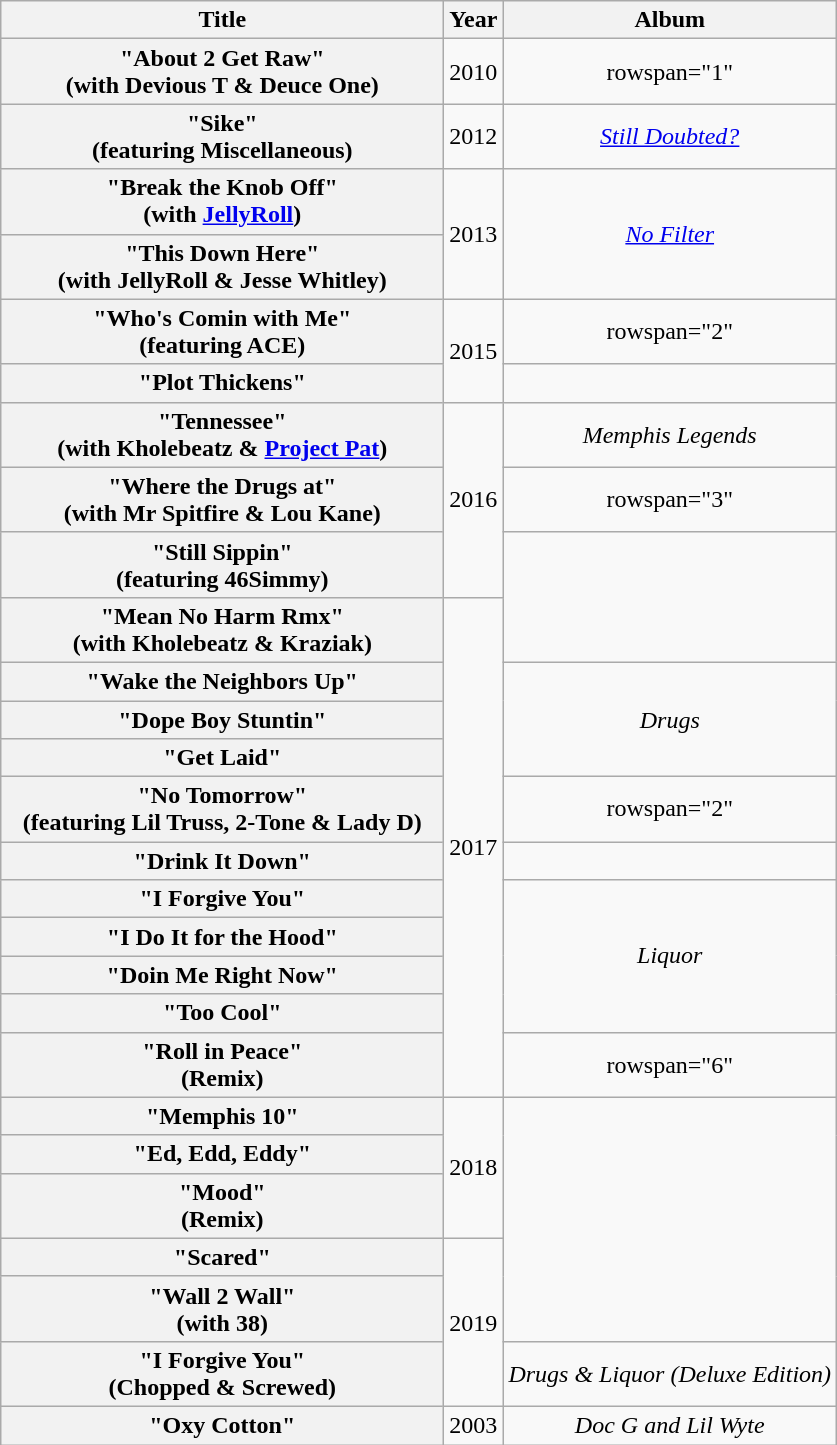<table class="wikitable plainrowheaders" style="text-align:center;">
<tr>
<th scope="col" style="width:18em;">Title</th>
<th scope="col">Year</th>
<th scope="col">Album</th>
</tr>
<tr>
<th scope="row">"About 2 Get Raw"<br><span>(with Devious T & Deuce One)</span></th>
<td>2010</td>
<td>rowspan="1" </td>
</tr>
<tr>
<th scope="row">"Sike"<br><span>(featuring Miscellaneous)</span></th>
<td>2012</td>
<td><em><a href='#'>Still Doubted?</a></em></td>
</tr>
<tr>
<th scope="row">"Break the Knob Off"<br><span>(with <a href='#'>JellyRoll</a>)</span></th>
<td rowspan="2">2013</td>
<td rowspan="2"><em><a href='#'>No Filter</a></em></td>
</tr>
<tr>
<th scope="row">"This Down Here"<br><span>(with JellyRoll & Jesse Whitley)</span></th>
</tr>
<tr>
<th scope="row">"Who's Comin with Me"<br><span>(featuring ACE)</span></th>
<td rowspan="2">2015</td>
<td>rowspan="2" </td>
</tr>
<tr>
<th scope="row">"Plot Thickens"<br><span></span></th>
</tr>
<tr>
<th scope="row">"Tennessee"<br><span>(with Kholebeatz & <a href='#'>Project Pat</a>)</span></th>
<td rowspan="3">2016</td>
<td><em>Memphis Legends</em></td>
</tr>
<tr>
<th scope="row">"Where the Drugs at"<br><span>(with Mr Spitfire & Lou Kane)</span></th>
<td>rowspan="3" </td>
</tr>
<tr>
<th scope="row">"Still Sippin"<br><span>(featuring 46Simmy)</span></th>
</tr>
<tr>
<th scope="row">"Mean No Harm Rmx"<br><span>(with Kholebeatz & Kraziak)</span></th>
<td rowspan="11">2017</td>
</tr>
<tr>
<th scope="row">"Wake the Neighbors Up"<br><span></span></th>
<td rowspan="3"><em>Drugs</em></td>
</tr>
<tr>
<th scope="row">"Dope Boy Stuntin"<br><span></span></th>
</tr>
<tr>
<th scope="row">"Get Laid"<br><span></span></th>
</tr>
<tr>
<th scope="row">"No Tomorrow"<br><span>(featuring Lil Truss, 2-Tone & Lady D)</span></th>
<td>rowspan="2" </td>
</tr>
<tr>
<th scope="row">"Drink It Down"<br><span></span></th>
</tr>
<tr>
<th scope="row">"I Forgive You"<br><span></span></th>
<td rowspan="4"><em>Liquor</em></td>
</tr>
<tr>
<th scope="row">"I Do It for the Hood"<br><span></span></th>
</tr>
<tr>
<th scope="row">"Doin Me Right Now"<br><span></span></th>
</tr>
<tr>
<th scope="row">"Too Cool"<br><span></span></th>
</tr>
<tr>
<th scope="row">"Roll in Peace"<br><span>(Remix)</span></th>
<td>rowspan="6" </td>
</tr>
<tr>
<th scope="row">"Memphis 10"<br><span></span></th>
<td rowspan="3">2018</td>
</tr>
<tr>
<th scope="row">"Ed, Edd, Eddy"<br><span></span></th>
</tr>
<tr>
<th scope="row">"Mood"<br><span>(Remix)</span></th>
</tr>
<tr>
<th scope="row">"Scared"<br><span></span></th>
<td rowspan="3">2019</td>
</tr>
<tr>
<th scope="row">"Wall 2 Wall"<br><span>(with 38)</span></th>
</tr>
<tr>
<th scope="row">"I Forgive You"<br><span>(Chopped & Screwed)</span></th>
<td><em>Drugs & Liquor (Deluxe Edition)</em></td>
</tr>
<tr>
<th scope="row">"Oxy Cotton"<br><span></span></th>
<td rowspan="3">2003</td>
<td><em>Doc G and Lil Wyte</em></td>
</tr>
</table>
